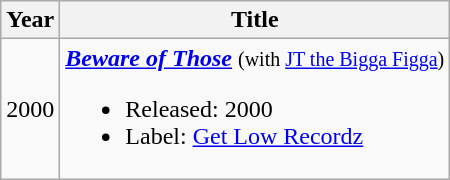<table class="wikitable">
<tr>
<th rowspan="1">Year</th>
<th rowspan="1">Title</th>
</tr>
<tr>
<td>2000</td>
<td><strong><em><a href='#'>Beware of Those</a></em></strong> <small>(with <a href='#'>JT the Bigga Figga</a>)</small><br><ul><li>Released: 2000</li><li>Label: <a href='#'>Get Low Recordz</a></li></ul></td>
</tr>
</table>
